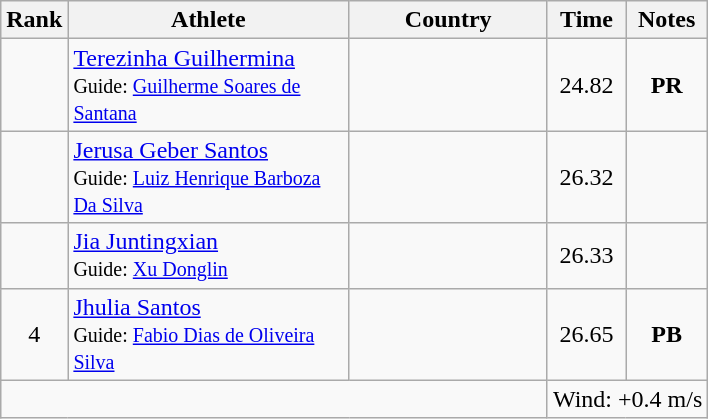<table class="wikitable sortable" style="text-align:center">
<tr>
<th>Rank</th>
<th style="width:180px">Athlete</th>
<th style="width:125px">Country</th>
<th>Time</th>
<th>Notes</th>
</tr>
<tr>
<td></td>
<td style="text-align:left;"><a href='#'>Terezinha Guilhermina</a><br><small>Guide: <a href='#'>Guilherme Soares de Santana</a></small></td>
<td style="text-align:left;"></td>
<td>24.82</td>
<td><strong>PR</strong></td>
</tr>
<tr>
<td></td>
<td style="text-align:left;"><a href='#'>Jerusa Geber Santos</a><br><small>Guide: <a href='#'>Luiz Henrique Barboza Da Silva</a></small></td>
<td style="text-align:left;"></td>
<td>26.32</td>
<td></td>
</tr>
<tr>
<td></td>
<td style="text-align:left;"><a href='#'>Jia Juntingxian</a><br><small>Guide: <a href='#'>Xu Donglin</a></small></td>
<td style="text-align:left;"></td>
<td>26.33</td>
<td></td>
</tr>
<tr>
<td>4</td>
<td style="text-align:left;"><a href='#'>Jhulia Santos</a><br><small>Guide: <a href='#'>Fabio Dias de Oliveira Silva</a></small></td>
<td style="text-align:left;"></td>
<td>26.65</td>
<td><strong>PB</strong></td>
</tr>
<tr class="sortbottom">
<td colspan="3"></td>
<td colspan="2">Wind: +0.4 m/s</td>
</tr>
</table>
